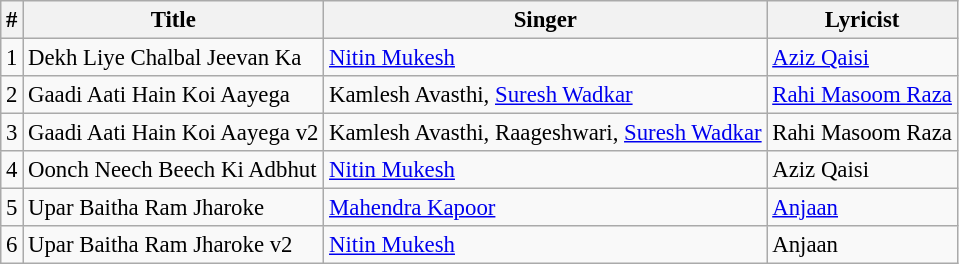<table class="wikitable" style="font-size:95%;">
<tr>
<th>#</th>
<th>Title</th>
<th>Singer</th>
<th>Lyricist</th>
</tr>
<tr>
<td>1</td>
<td>Dekh Liye Chalbal Jeevan Ka</td>
<td><a href='#'>Nitin Mukesh</a></td>
<td><a href='#'>Aziz Qaisi</a></td>
</tr>
<tr>
<td>2</td>
<td>Gaadi Aati Hain Koi Aayega</td>
<td>Kamlesh Avasthi, <a href='#'>Suresh Wadkar</a></td>
<td><a href='#'>Rahi Masoom Raza</a></td>
</tr>
<tr>
<td>3</td>
<td>Gaadi Aati Hain Koi Aayega v2</td>
<td>Kamlesh Avasthi, Raageshwari, <a href='#'>Suresh Wadkar</a></td>
<td>Rahi Masoom Raza</td>
</tr>
<tr>
<td>4</td>
<td>Oonch Neech Beech Ki Adbhut</td>
<td><a href='#'>Nitin Mukesh</a></td>
<td>Aziz Qaisi</td>
</tr>
<tr>
<td>5</td>
<td>Upar Baitha Ram Jharoke</td>
<td><a href='#'>Mahendra Kapoor</a></td>
<td><a href='#'>Anjaan</a></td>
</tr>
<tr>
<td>6</td>
<td>Upar Baitha Ram Jharoke v2</td>
<td><a href='#'>Nitin Mukesh</a></td>
<td>Anjaan</td>
</tr>
</table>
